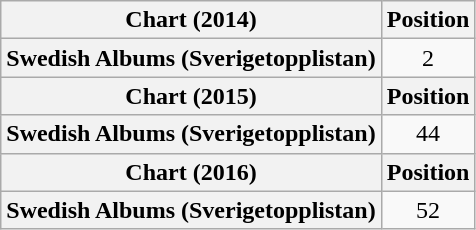<table class="wikitable plainrowheaders" style="text-align:center">
<tr>
<th>Chart (2014)</th>
<th>Position</th>
</tr>
<tr>
<th scope="row">Swedish Albums (Sverigetopplistan)</th>
<td>2</td>
</tr>
<tr>
<th>Chart (2015)</th>
<th>Position</th>
</tr>
<tr>
<th scope="row">Swedish Albums (Sverigetopplistan)</th>
<td>44</td>
</tr>
<tr>
<th>Chart (2016)</th>
<th>Position</th>
</tr>
<tr>
<th scope="row">Swedish Albums (Sverigetopplistan)</th>
<td>52</td>
</tr>
</table>
